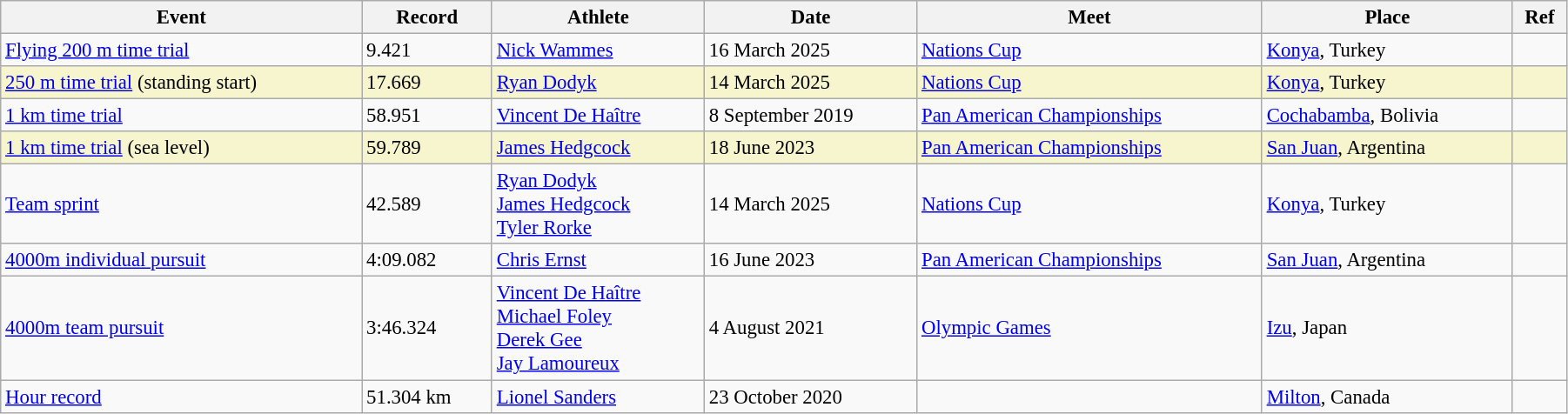<table class="wikitable" style="font-size:95%; width: 95%;">
<tr>
<th>Event</th>
<th>Record</th>
<th>Athlete</th>
<th>Date</th>
<th>Meet</th>
<th>Place</th>
<th>Ref</th>
</tr>
<tr>
<td><a href='#'>Flying 200 m time trial</a></td>
<td>9.421</td>
<td><a href='#'>Nick Wammes</a></td>
<td>16 March 2025</td>
<td><a href='#'>Nations Cup</a></td>
<td><a href='#'>Konya</a>, Turkey</td>
<td></td>
</tr>
<tr style="background:#f6F5CE;">
<td><a href='#'>250 m time trial</a> (standing start)</td>
<td>17.669</td>
<td><a href='#'>Ryan Dodyk</a></td>
<td>14 March 2025</td>
<td><a href='#'>Nations Cup</a></td>
<td><a href='#'>Konya</a>, Turkey</td>
<td></td>
</tr>
<tr>
<td><a href='#'>1 km time trial</a></td>
<td>58.951</td>
<td><a href='#'>Vincent De Haître</a></td>
<td>8 September 2019</td>
<td><a href='#'>Pan American Championships</a></td>
<td><a href='#'>Cochabamba</a>, Bolivia</td>
<td></td>
</tr>
<tr style="background:#f6F5CE;">
<td><a href='#'>1 km time trial</a> (sea level)</td>
<td>59.789</td>
<td><a href='#'>James Hedgcock</a></td>
<td>18 June 2023</td>
<td><a href='#'>Pan American Championships</a></td>
<td><a href='#'>San Juan</a>, Argentina</td>
<td></td>
</tr>
<tr>
<td><a href='#'>Team sprint</a></td>
<td>42.589</td>
<td><a href='#'>Ryan Dodyk</a><br><a href='#'>James Hedgcock</a><br><a href='#'>Tyler Rorke</a></td>
<td>14 March 2025</td>
<td><a href='#'>Nations Cup</a></td>
<td><a href='#'>Konya</a>, Turkey</td>
<td></td>
</tr>
<tr>
<td><a href='#'>4000m individual pursuit</a></td>
<td>4:09.082</td>
<td><a href='#'>Chris Ernst</a></td>
<td>16 June 2023</td>
<td><a href='#'>Pan American Championships</a></td>
<td><a href='#'>San Juan</a>, Argentina</td>
<td></td>
</tr>
<tr>
<td><a href='#'>4000m team pursuit</a></td>
<td>3:46.324</td>
<td><a href='#'>Vincent De Haître</a><br><a href='#'>Michael Foley</a><br><a href='#'>Derek Gee</a><br><a href='#'>Jay Lamoureux</a></td>
<td>4 August 2021</td>
<td><a href='#'>Olympic Games</a></td>
<td><a href='#'>Izu</a>, Japan</td>
<td></td>
</tr>
<tr>
<td><a href='#'>Hour record</a></td>
<td>51.304 km</td>
<td><a href='#'>Lionel Sanders</a></td>
<td>23 October 2020</td>
<td></td>
<td><a href='#'>Milton</a>, Canada</td>
<td></td>
</tr>
</table>
